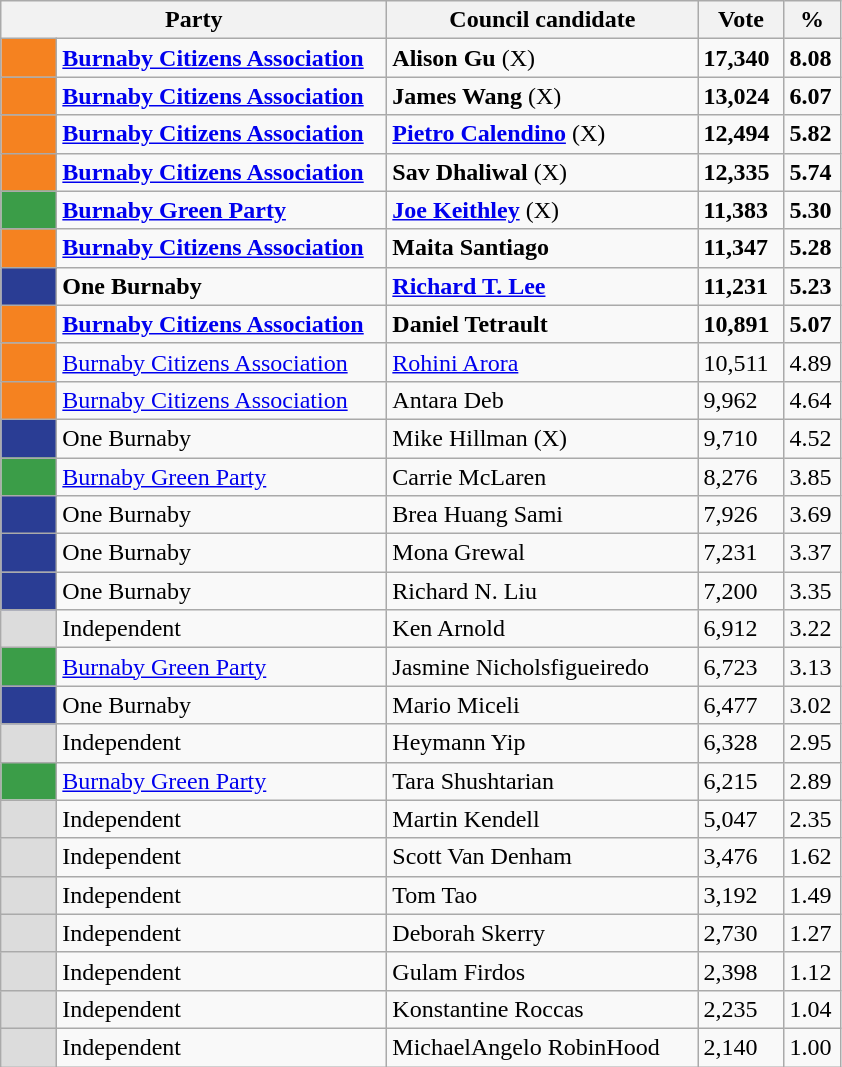<table class="wikitable">
<tr>
<th width="250px" colspan="2">Party</th>
<th width="200px">Council candidate</th>
<th width="50px">Vote</th>
<th width="30px">%</th>
</tr>
<tr>
<td style="background:#F58220;" width="30px"> </td>
<td><strong><a href='#'>Burnaby Citizens Association</a></strong></td>
<td><strong>Alison Gu</strong> (X) </td>
<td><strong>17,340</strong></td>
<td><strong>8.08</strong></td>
</tr>
<tr>
<td style="background:#F58220;" width="30px"> </td>
<td><strong><a href='#'>Burnaby Citizens Association</a></strong></td>
<td><strong>James Wang</strong> (X) </td>
<td><strong>13,024</strong></td>
<td><strong>6.07</strong></td>
</tr>
<tr>
<td style="background:#F58220;" width="30px"> </td>
<td><strong><a href='#'>Burnaby Citizens Association</a></strong></td>
<td><strong><a href='#'>Pietro Calendino</a></strong> (X) </td>
<td><strong>12,494</strong></td>
<td><strong>5.82</strong></td>
</tr>
<tr>
<td style="background:#F58220;" width="30px"> </td>
<td><strong><a href='#'>Burnaby Citizens Association</a></strong></td>
<td><strong>Sav Dhaliwal</strong> (X) </td>
<td><strong>12,335</strong></td>
<td><strong>5.74</strong></td>
</tr>
<tr>
<td style="background:#3B9D48;" width="30px"> </td>
<td><strong><a href='#'>Burnaby Green Party</a></strong></td>
<td><strong><a href='#'>Joe Keithley</a></strong> (X) </td>
<td><strong>11,383</strong></td>
<td><strong>5.30</strong></td>
</tr>
<tr>
<td style="background:#F58220;" width="30px"> </td>
<td><strong><a href='#'>Burnaby Citizens Association</a></strong></td>
<td><strong>Maita Santiago</strong> </td>
<td><strong>11,347</strong></td>
<td><strong>5.28</strong></td>
</tr>
<tr>
<td style="background:#2a3d94;" width="30px"> </td>
<td><strong>One Burnaby</strong></td>
<td><strong><a href='#'>Richard T. Lee</a></strong> </td>
<td><strong>11,231</strong></td>
<td><strong>5.23</strong></td>
</tr>
<tr>
<td style="background:#F58220;" width="30px"> </td>
<td><strong><a href='#'>Burnaby Citizens Association</a></strong></td>
<td><strong>Daniel Tetrault</strong> </td>
<td><strong>10,891</strong></td>
<td><strong>5.07</strong></td>
</tr>
<tr>
<td style="background:#F58220;" width="30px"> </td>
<td><a href='#'>Burnaby Citizens Association</a></td>
<td><a href='#'>Rohini Arora</a></td>
<td>10,511</td>
<td>4.89</td>
</tr>
<tr>
<td style="background:#F58220;" width="30px"> </td>
<td><a href='#'>Burnaby Citizens Association</a></td>
<td>Antara Deb</td>
<td>9,962</td>
<td>4.64</td>
</tr>
<tr>
<td style="background:#2a3d94;" width="30px"> </td>
<td>One Burnaby</td>
<td>Mike Hillman (X)</td>
<td>9,710</td>
<td>4.52</td>
</tr>
<tr>
<td style="background:#3B9D48;" width="30px"> </td>
<td><a href='#'>Burnaby Green Party</a></td>
<td>Carrie McLaren</td>
<td>8,276</td>
<td>3.85</td>
</tr>
<tr>
<td style="background:#2a3d94;" width="30px"> </td>
<td>One Burnaby</td>
<td>Brea Huang Sami</td>
<td>7,926</td>
<td>3.69</td>
</tr>
<tr>
<td style="background:#2a3d94;" width="30px"> </td>
<td>One Burnaby</td>
<td>Mona Grewal</td>
<td>7,231</td>
<td>3.37</td>
</tr>
<tr>
<td style="background:#2a3d94;" width="30px"> </td>
<td>One Burnaby</td>
<td>Richard N. Liu</td>
<td>7,200</td>
<td>3.35</td>
</tr>
<tr>
<td style="background:gainsboro" width="30px"> </td>
<td>Independent</td>
<td>Ken Arnold</td>
<td>6,912</td>
<td>3.22</td>
</tr>
<tr>
<td style="background:#3B9D48;" width="30px"> </td>
<td><a href='#'>Burnaby Green Party</a></td>
<td>Jasmine Nicholsfigueiredo</td>
<td>6,723</td>
<td>3.13</td>
</tr>
<tr>
<td style="background:#2a3d94;" width="30px"> </td>
<td>One Burnaby</td>
<td>Mario Miceli</td>
<td>6,477</td>
<td>3.02</td>
</tr>
<tr>
<td style="background:gainsboro" width="30px"> </td>
<td>Independent</td>
<td>Heymann Yip</td>
<td>6,328</td>
<td>2.95</td>
</tr>
<tr>
<td style="background:#3B9D48;" width="30px"> </td>
<td><a href='#'>Burnaby Green Party</a></td>
<td>Tara Shushtarian</td>
<td>6,215</td>
<td>2.89</td>
</tr>
<tr>
<td style="background:gainsboro" width="30px"> </td>
<td>Independent</td>
<td>Martin Kendell</td>
<td>5,047</td>
<td>2.35</td>
</tr>
<tr>
<td style="background:gainsboro" width="30px"> </td>
<td>Independent</td>
<td>Scott Van Denham</td>
<td>3,476</td>
<td>1.62</td>
</tr>
<tr>
<td style="background:gainsboro" width="30px"> </td>
<td>Independent</td>
<td>Tom Tao</td>
<td>3,192</td>
<td>1.49</td>
</tr>
<tr>
<td style="background:gainsboro" width="30px"> </td>
<td>Independent</td>
<td>Deborah Skerry</td>
<td>2,730</td>
<td>1.27</td>
</tr>
<tr>
<td style="background:gainsboro" width="30px"> </td>
<td>Independent</td>
<td>Gulam Firdos</td>
<td>2,398</td>
<td>1.12</td>
</tr>
<tr>
<td style="background:gainsboro" width="30px"> </td>
<td>Independent</td>
<td>Konstantine Roccas</td>
<td>2,235</td>
<td>1.04</td>
</tr>
<tr>
<td style="background:gainsboro" width="30px"> </td>
<td>Independent</td>
<td>MichaelAngelo RobinHood</td>
<td>2,140</td>
<td>1.00</td>
</tr>
</table>
